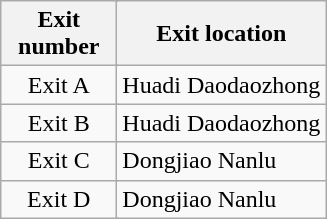<table class="wikitable">
<tr>
<th style="width:70px" colspan="2">Exit number</th>
<th>Exit location</th>
</tr>
<tr>
<td align="center" colspan="2">Exit A</td>
<td>Huadi Daodaozhong</td>
</tr>
<tr>
<td align="center" colspan="2">Exit B</td>
<td>Huadi Daodaozhong</td>
</tr>
<tr>
<td align="center" colspan="2">Exit C</td>
<td>Dongjiao Nanlu</td>
</tr>
<tr>
<td align="center" colspan="2">Exit D</td>
<td>Dongjiao Nanlu</td>
</tr>
</table>
